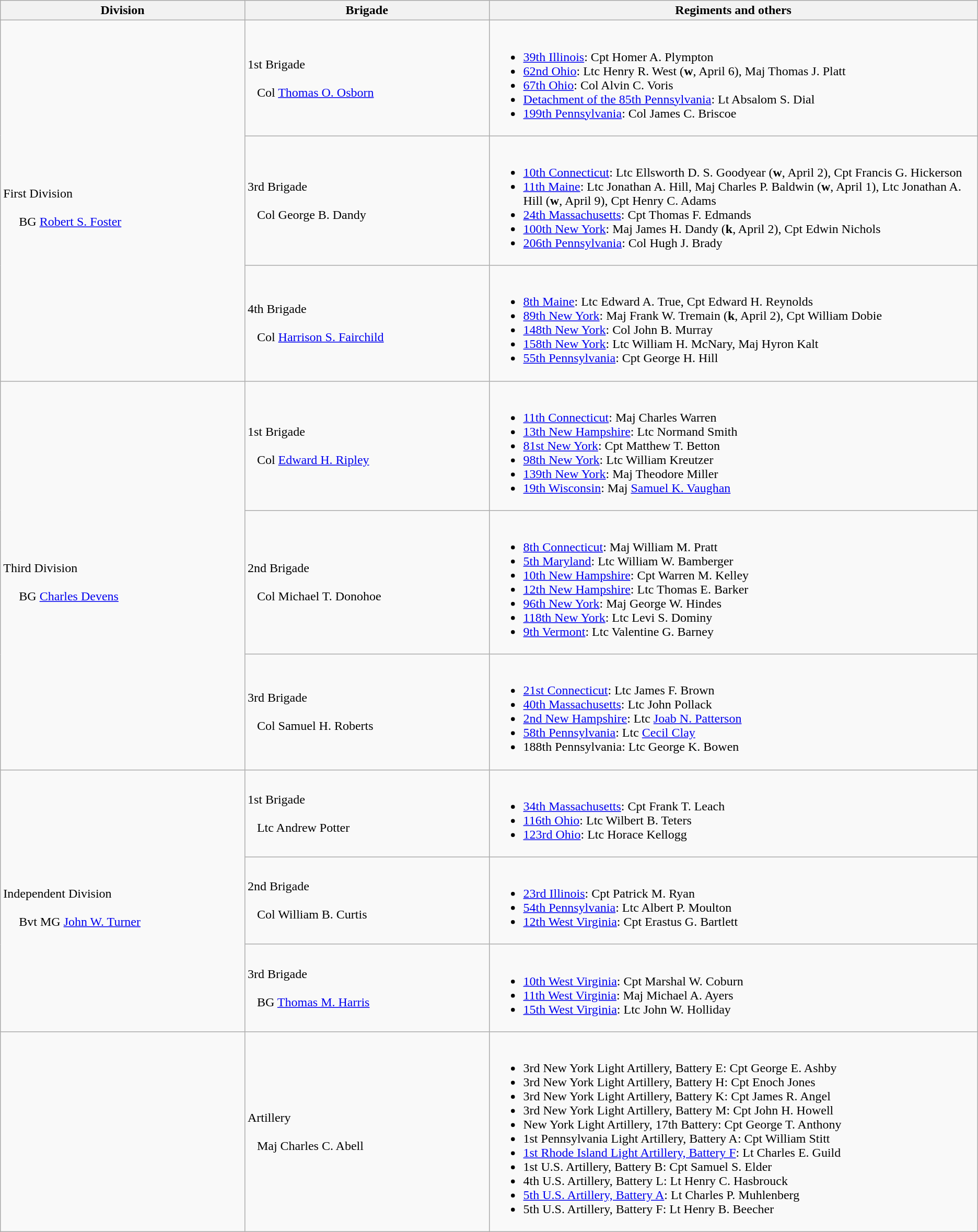<table class="wikitable">
<tr>
<th style="width:25%;">Division</th>
<th style="width:25%;">Brigade</th>
<th>Regiments and others</th>
</tr>
<tr>
<td rowspan=3><br>First Division<br><br>    
BG <a href='#'>Robert S. Foster</a>
</td>
<td>1st Brigade<br><br>  
Col <a href='#'>Thomas O. Osborn</a></td>
<td><br><ul><li><a href='#'>39th Illinois</a>: Cpt Homer A. Plympton</li><li><a href='#'>62nd Ohio</a>: Ltc Henry R. West (<strong>w</strong>, April 6), Maj Thomas J. Platt</li><li><a href='#'>67th Ohio</a>: Col Alvin C. Voris</li><li><a href='#'>Detachment of the 85th Pennsylvania</a>: Lt Absalom S. Dial</li><li><a href='#'>199th Pennsylvania</a>: Col James C. Briscoe</li></ul></td>
</tr>
<tr>
<td>3rd Brigade<br><br>  
Col George B. Dandy</td>
<td><br><ul><li><a href='#'>10th Connecticut</a>: Ltc Ellsworth D. S. Goodyear (<strong>w</strong>, April 2), Cpt Francis G. Hickerson</li><li><a href='#'>11th Maine</a>: Ltc Jonathan A. Hill, Maj Charles P. Baldwin (<strong>w</strong>, April 1), Ltc Jonathan A. Hill (<strong>w</strong>, April 9), Cpt Henry C. Adams</li><li><a href='#'>24th Massachusetts</a>: Cpt Thomas F. Edmands</li><li><a href='#'>100th New York</a>: Maj James H. Dandy (<strong>k</strong>, April 2), Cpt Edwin Nichols</li><li><a href='#'>206th Pennsylvania</a>: Col Hugh J. Brady</li></ul></td>
</tr>
<tr>
<td>4th Brigade<br><br>  
Col <a href='#'>Harrison S. Fairchild</a></td>
<td><br><ul><li><a href='#'>8th Maine</a>: Ltc Edward A. True, Cpt Edward H. Reynolds</li><li><a href='#'>89th New York</a>: Maj Frank W. Tremain (<strong>k</strong>, April 2), Cpt William Dobie</li><li><a href='#'>148th New York</a>: Col John B. Murray</li><li><a href='#'>158th New York</a>: Ltc William H. McNary, Maj Hyron Kalt</li><li><a href='#'>55th Pennsylvania</a>: Cpt George H. Hill</li></ul></td>
</tr>
<tr>
<td rowspan=3><br>Third Division<br><br>    
BG <a href='#'>Charles Devens</a>
</td>
<td>1st Brigade<br><br>  
Col <a href='#'>Edward H. Ripley</a></td>
<td><br><ul><li><a href='#'>11th Connecticut</a>: Maj Charles Warren</li><li><a href='#'>13th New Hampshire</a>: Ltc Normand Smith</li><li><a href='#'>81st New York</a>: Cpt Matthew T. Betton</li><li><a href='#'>98th New York</a>: Ltc William Kreutzer</li><li><a href='#'>139th New York</a>: Maj Theodore Miller</li><li><a href='#'>19th Wisconsin</a>: Maj <a href='#'>Samuel K. Vaughan</a></li></ul></td>
</tr>
<tr>
<td>2nd Brigade<br><br>  
Col Michael T. Donohoe</td>
<td><br><ul><li><a href='#'>8th Connecticut</a>: Maj William M. Pratt</li><li><a href='#'>5th Maryland</a>: Ltc William W. Bamberger</li><li><a href='#'>10th New Hampshire</a>: Cpt Warren M. Kelley</li><li><a href='#'>12th New Hampshire</a>: Ltc Thomas E. Barker</li><li><a href='#'>96th New York</a>: Maj George W. Hindes</li><li><a href='#'>118th New York</a>: Ltc Levi S. Dominy</li><li><a href='#'>9th Vermont</a>: Ltc Valentine G. Barney</li></ul></td>
</tr>
<tr>
<td>3rd Brigade<br><br>  
Col Samuel H. Roberts</td>
<td><br><ul><li><a href='#'>21st Connecticut</a>: Ltc James F. Brown</li><li><a href='#'>40th Massachusetts</a>: Ltc John Pollack</li><li><a href='#'>2nd New Hampshire</a>: Ltc <a href='#'>Joab N. Patterson</a></li><li><a href='#'>58th Pennsylvania</a>: Ltc <a href='#'>Cecil Clay</a></li><li>188th Pennsylvania: Ltc George K. Bowen</li></ul></td>
</tr>
<tr>
<td rowspan=3><br>Independent Division<br><br>    
Bvt MG <a href='#'>John W. Turner</a></td>
<td>1st Brigade<br><br>  
Ltc Andrew Potter</td>
<td><br><ul><li><a href='#'>34th Massachusetts</a>: Cpt Frank T. Leach</li><li><a href='#'>116th Ohio</a>: Ltc Wilbert B. Teters</li><li><a href='#'>123rd Ohio</a>: Ltc Horace Kellogg</li></ul></td>
</tr>
<tr>
<td>2nd Brigade<br><br>  
Col William B. Curtis</td>
<td><br><ul><li><a href='#'>23rd Illinois</a>: Cpt Patrick M. Ryan</li><li><a href='#'>54th Pennsylvania</a>: Ltc Albert P. Moulton</li><li><a href='#'>12th West Virginia</a>: Cpt Erastus G. Bartlett</li></ul></td>
</tr>
<tr>
<td>3rd Brigade<br><br>  
BG <a href='#'>Thomas M. Harris</a></td>
<td><br><ul><li><a href='#'>10th West Virginia</a>: Cpt Marshal W. Coburn</li><li><a href='#'>11th West Virginia</a>: Maj Michael A. Ayers</li><li><a href='#'>15th West Virginia</a>: Ltc John W. Holliday</li></ul></td>
</tr>
<tr>
<td></td>
<td>Artillery<br><br>  
Maj Charles C. Abell</td>
<td><br><ul><li>3rd New York Light Artillery, Battery E: Cpt George E. Ashby</li><li>3rd New York Light Artillery, Battery H: Cpt Enoch Jones</li><li>3rd New York Light Artillery, Battery K: Cpt James R. Angel</li><li>3rd New York Light Artillery, Battery M: Cpt John H. Howell</li><li>New York Light Artillery, 17th Battery: Cpt George T. Anthony</li><li>1st Pennsylvania Light Artillery, Battery A: Cpt William Stitt</li><li><a href='#'>1st Rhode Island Light Artillery, Battery F</a>: Lt Charles E. Guild</li><li>1st U.S. Artillery, Battery B: Cpt Samuel S. Elder</li><li>4th U.S. Artillery, Battery L: Lt Henry C. Hasbrouck</li><li><a href='#'>5th U.S. Artillery, Battery A</a>: Lt Charles P. Muhlenberg</li><li>5th U.S. Artillery, Battery F: Lt Henry B. Beecher</li></ul></td>
</tr>
</table>
